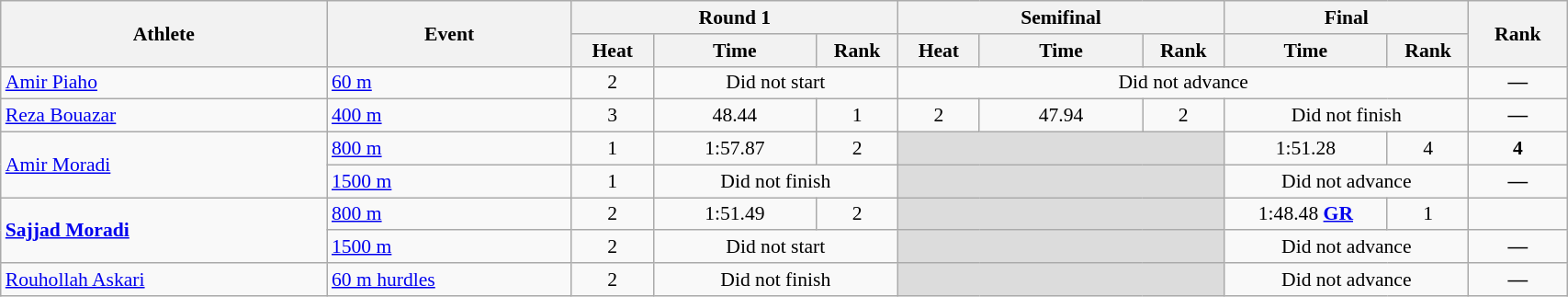<table class="wikitable" width="90%" style="text-align:center; font-size:90%">
<tr>
<th rowspan="2" width="20%">Athlete</th>
<th rowspan="2" width="15%">Event</th>
<th colspan="3" width="20%">Round 1</th>
<th colspan="3" width="20%">Semifinal</th>
<th colspan="2" width="15%">Final</th>
<th rowspan="2" width="6%">Rank</th>
</tr>
<tr>
<th width="5%">Heat</th>
<th width="10%">Time</th>
<th>Rank</th>
<th width="5%">Heat</th>
<th width="10%">Time</th>
<th>Rank</th>
<th width="10%">Time</th>
<th>Rank</th>
</tr>
<tr>
<td align="left"><a href='#'>Amir Piaho</a></td>
<td align="left"><a href='#'>60 m</a></td>
<td>2</td>
<td colspan=2 align=center>Did not start</td>
<td colspan=5 align=center>Did not advance</td>
<td align=center><strong>—</strong></td>
</tr>
<tr>
<td align="left"><a href='#'>Reza Bouazar</a></td>
<td align="left"><a href='#'>400 m</a></td>
<td>3</td>
<td>48.44</td>
<td>1 <strong></strong></td>
<td>2</td>
<td>47.94</td>
<td>2 <strong></strong></td>
<td colspan=2 align=center>Did not finish</td>
<td align=center><strong>—</strong></td>
</tr>
<tr>
<td rowspan=2 align="left"><a href='#'>Amir Moradi</a></td>
<td align="left"><a href='#'>800 m</a></td>
<td>1</td>
<td>1:57.87</td>
<td>2 <strong></strong></td>
<td colspan=3 bgcolor=#DCDCDC></td>
<td>1:51.28</td>
<td>4</td>
<td align=center><strong>4</strong></td>
</tr>
<tr>
<td align="left"><a href='#'>1500 m</a></td>
<td>1</td>
<td colspan=2 align=center>Did not finish</td>
<td colspan=3 bgcolor=#DCDCDC></td>
<td colspan=2 align=center>Did not advance</td>
<td align=center><strong>—</strong></td>
</tr>
<tr>
<td rowspan=2 align="left"><strong><a href='#'>Sajjad Moradi</a></strong></td>
<td align="left"><a href='#'>800 m</a></td>
<td>2</td>
<td>1:51.49</td>
<td>2 <strong></strong></td>
<td colspan=3 bgcolor=#DCDCDC></td>
<td>1:48.48 <strong><a href='#'>GR</a></strong></td>
<td>1</td>
<td align=center></td>
</tr>
<tr>
<td align="left"><a href='#'>1500 m</a></td>
<td>2</td>
<td colspan=2 align=center>Did not start</td>
<td colspan=3 bgcolor=#DCDCDC></td>
<td colspan=2 align=center>Did not advance</td>
<td align=center><strong>—</strong></td>
</tr>
<tr>
<td align="left"><a href='#'>Rouhollah Askari</a></td>
<td align="left"><a href='#'>60 m hurdles</a></td>
<td>2</td>
<td colspan=2 align=center>Did not finish</td>
<td colspan=3 bgcolor=#DCDCDC></td>
<td colspan=2 align=center>Did not advance</td>
<td align=center><strong>—</strong></td>
</tr>
</table>
